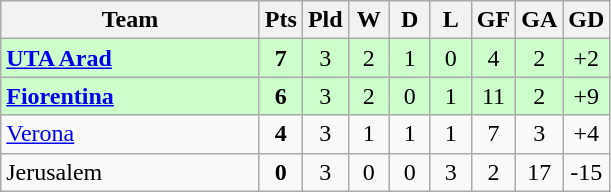<table class=wikitable style="text-align:center">
<tr>
<th width=165>Team</th>
<th width=20>Pts</th>
<th width=20>Pld</th>
<th width=20>W</th>
<th width=20>D</th>
<th width=20>L</th>
<th width=20>GF</th>
<th width=20>GA</th>
<th width=20>GD</th>
</tr>
<tr style="background:#ccffcc">
<td style="text-align:left"><strong> <a href='#'>UTA Arad</a></strong></td>
<td><strong>7</strong></td>
<td>3</td>
<td>2</td>
<td>1</td>
<td>0</td>
<td>4</td>
<td>2</td>
<td>+2</td>
</tr>
<tr style="background:#ccffcc">
<td style="text-align:left"><strong> <a href='#'>Fiorentina</a></strong></td>
<td><strong>6</strong></td>
<td>3</td>
<td>2</td>
<td>0</td>
<td>1</td>
<td>11</td>
<td>2</td>
<td>+9</td>
</tr>
<tr>
<td style="text-align:left"> <a href='#'>Verona</a></td>
<td><strong>4</strong></td>
<td>3</td>
<td>1</td>
<td>1</td>
<td>1</td>
<td>7</td>
<td>3</td>
<td>+4</td>
</tr>
<tr>
<td style="text-align:left"> Jerusalem</td>
<td><strong>0</strong></td>
<td>3</td>
<td>0</td>
<td>0</td>
<td>3</td>
<td>2</td>
<td>17</td>
<td>-15</td>
</tr>
</table>
